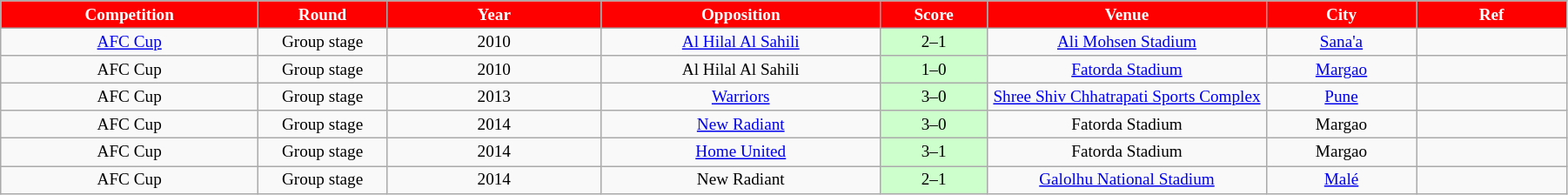<table class="wikitable" style="font-size:80%; width:95%; text-align:center">
<tr>
<th width="12%" style="background:Red; color:white; text-align:center;">Competition</th>
<th width="6%" style="background:Red; color:white; text-align:center;">Round</th>
<th width="10%" style="background:Red; color:white; text-align:center;">Year</th>
<th width="13%" style="background:Red; color:white; text-align:center;">Opposition</th>
<th width="5%" style="background:Red; color:white; text-align:center;">Score</th>
<th width="13%" style="background:Red; color:white; text-align:center;">Venue</th>
<th width="7%" style="background:Red; color:white; text-align:center;">City</th>
<th width="7%" style="background:Red; color:white; text-align:center;">Ref</th>
</tr>
<tr>
<td><a href='#'>AFC Cup</a></td>
<td>Group stage</td>
<td>2010<br><td> <a href='#'>Al Hilal Al Sahili</a></td>
<td style="text-align:center; background:#CCFFCC;">2–1</td>
<td><a href='#'>Ali Mohsen Stadium</a></td>
<td><a href='#'>Sana'a</a></td>
<td></td>
</tr>
<tr>
<td>AFC Cup</td>
<td>Group stage</td>
<td>2010<br><td> Al Hilal Al Sahili</td>
<td style="text-align:center; background:#CCFFCC;">1–0</td>
<td><a href='#'>Fatorda Stadium</a></td>
<td><a href='#'>Margao</a></td>
<td></td>
</tr>
<tr>
<td>AFC Cup</td>
<td>Group stage</td>
<td>2013<br><td> <a href='#'>Warriors</a></td>
<td style="text-align:center; background:#CCFFCC;">3–0</td>
<td><a href='#'>Shree Shiv Chhatrapati Sports Complex</a></td>
<td><a href='#'>Pune</a></td>
<td></td>
</tr>
<tr>
<td>AFC Cup</td>
<td>Group stage</td>
<td>2014<br><td> <a href='#'>New Radiant</a></td>
<td style="text-align:center; background:#CCFFCC;">3–0</td>
<td>Fatorda Stadium</td>
<td>Margao</td>
<td></td>
</tr>
<tr>
<td>AFC Cup</td>
<td>Group stage</td>
<td>2014<br><td> <a href='#'>Home United</a></td>
<td style="text-align:center; background:#CCFFCC;">3–1</td>
<td>Fatorda Stadium</td>
<td>Margao</td>
<td></td>
</tr>
<tr>
<td>AFC Cup</td>
<td>Group stage</td>
<td>2014<br><td> New Radiant</td>
<td style="text-align:center; background:#CCFFCC;">2–1</td>
<td><a href='#'>Galolhu National Stadium</a></td>
<td><a href='#'>Malé</a></td>
<td></td>
</tr>
</table>
